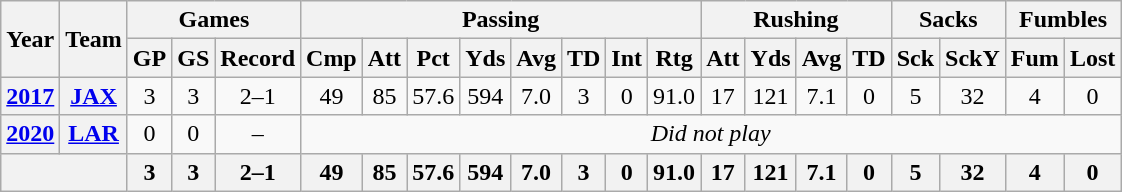<table class= "wikitable" style="text-align:center;">
<tr>
<th rowspan="2">Year</th>
<th rowspan="2">Team</th>
<th colspan="3">Games</th>
<th colspan="8">Passing</th>
<th colspan="4">Rushing</th>
<th colspan="2">Sacks</th>
<th colspan="2">Fumbles</th>
</tr>
<tr>
<th>GP</th>
<th>GS</th>
<th>Record</th>
<th>Cmp</th>
<th>Att</th>
<th>Pct</th>
<th>Yds</th>
<th>Avg</th>
<th>TD</th>
<th>Int</th>
<th>Rtg</th>
<th>Att</th>
<th>Yds</th>
<th>Avg</th>
<th>TD</th>
<th>Sck</th>
<th>SckY</th>
<th>Fum</th>
<th>Lost</th>
</tr>
<tr>
<th><a href='#'>2017</a></th>
<th><a href='#'>JAX</a></th>
<td>3</td>
<td>3</td>
<td>2–1</td>
<td>49</td>
<td>85</td>
<td>57.6</td>
<td>594</td>
<td>7.0</td>
<td>3</td>
<td>0</td>
<td>91.0</td>
<td>17</td>
<td>121</td>
<td>7.1</td>
<td>0</td>
<td>5</td>
<td>32</td>
<td>4</td>
<td>0</td>
</tr>
<tr>
<th><a href='#'>2020</a></th>
<th><a href='#'>LAR</a></th>
<td>0</td>
<td>0</td>
<td>–</td>
<td colspan="16"><em>Did not play</em></td>
</tr>
<tr>
<th colspan="2"></th>
<th>3</th>
<th>3</th>
<th>2–1</th>
<th>49</th>
<th>85</th>
<th>57.6</th>
<th>594</th>
<th>7.0</th>
<th>3</th>
<th>0</th>
<th>91.0</th>
<th>17</th>
<th>121</th>
<th>7.1</th>
<th>0</th>
<th>5</th>
<th>32</th>
<th>4</th>
<th>0</th>
</tr>
</table>
